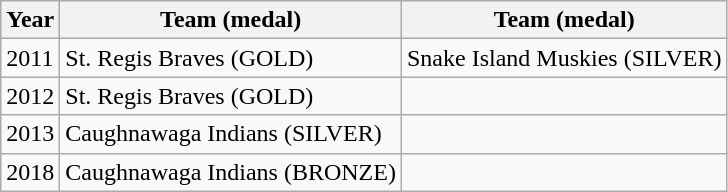<table class="wikitable">
<tr>
<th>Year</th>
<th>Team (medal)</th>
<th>Team (medal)</th>
</tr>
<tr>
<td>2011</td>
<td>St. Regis Braves (GOLD)</td>
<td>Snake Island Muskies (SILVER)</td>
</tr>
<tr>
<td>2012</td>
<td>St. Regis Braves (GOLD)</td>
<td></td>
</tr>
<tr>
<td>2013</td>
<td>Caughnawaga Indians (SILVER)</td>
<td></td>
</tr>
<tr>
<td>2018</td>
<td>Caughnawaga Indians (BRONZE)</td>
<td></td>
</tr>
</table>
